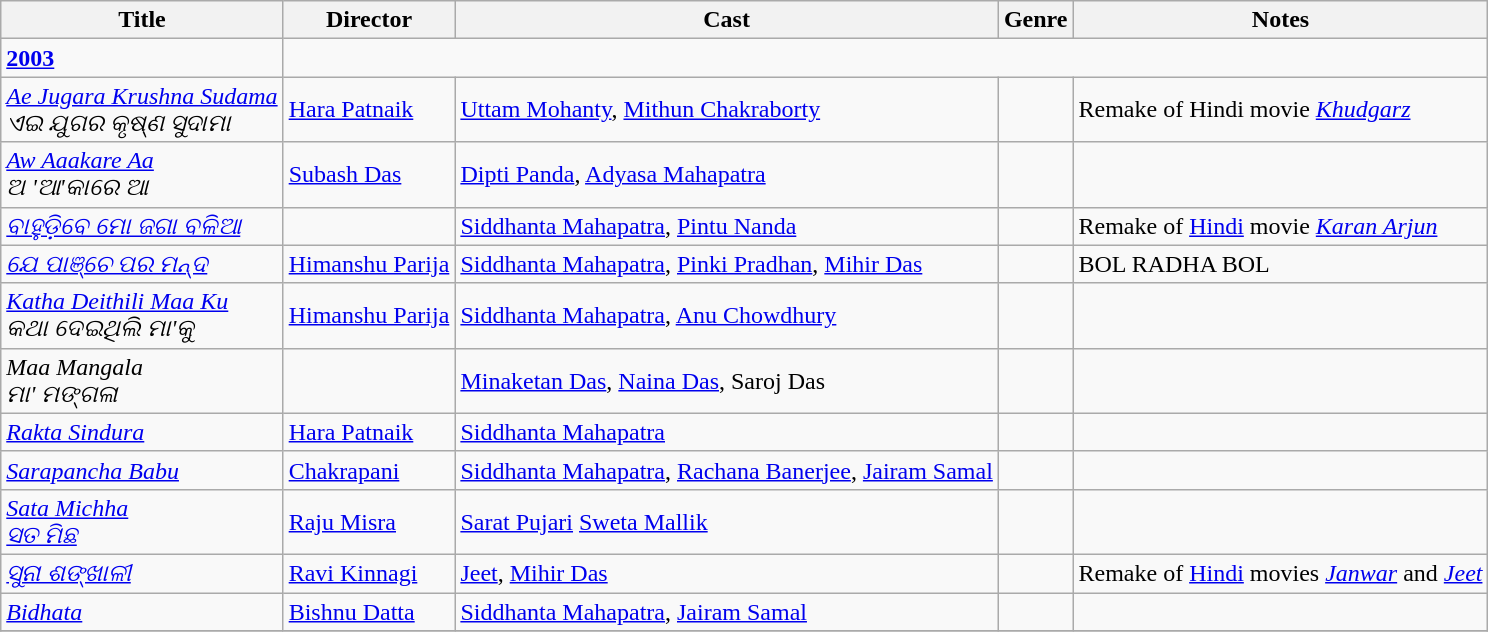<table class="wikitable sortable">
<tr>
<th>Title</th>
<th>Director</th>
<th>Cast</th>
<th>Genre</th>
<th>Notes</th>
</tr>
<tr>
<td><strong><a href='#'>2003</a></strong></td>
</tr>
<tr>
<td><em><a href='#'>Ae Jugara Krushna Sudama</a><br>ଏଇ ଯୁଗର କୃଷ୍ଣ ସୁଦାମା</em></td>
<td><a href='#'>Hara Patnaik</a></td>
<td><a href='#'>Uttam Mohanty</a>, <a href='#'>Mithun Chakraborty</a></td>
<td></td>
<td>Remake of Hindi movie <em><a href='#'>Khudgarz</a></em></td>
</tr>
<tr>
<td><em><a href='#'>Aw Aaakare Aa</a><br>ଅ 'ଆ'କାରେ ଆ</em></td>
<td><a href='#'>Subash Das</a></td>
<td><a href='#'>Dipti Panda</a>, <a href='#'>Adyasa Mahapatra</a></td>
<td></td>
<td></td>
</tr>
<tr>
<td><em><a href='#'>ବାହୁଡ଼ିବେ ମୋ ଜଗା ବଳିଆ</a></em></td>
<td></td>
<td><a href='#'>Siddhanta Mahapatra</a>, <a href='#'>Pintu Nanda</a></td>
<td></td>
<td>Remake of <a href='#'>Hindi</a> movie <em><a href='#'>Karan Arjun</a></em></td>
</tr>
<tr>
<td><em><a href='#'>ଯେ ପାଞ୍ଚେ ପର ମନ୍ଦ</a></em></td>
<td><a href='#'>Himanshu Parija</a></td>
<td><a href='#'>Siddhanta Mahapatra</a>, <a href='#'>Pinki Pradhan</a>, <a href='#'>Mihir Das</a></td>
<td></td>
<td>BOL RADHA BOL</td>
</tr>
<tr -remake od Bollywood movie Bol radha bol>
<td><em><a href='#'>Katha Deithili Maa Ku</a><br>କଥା ଦେଇଥିଲି ମା'କୁ</em></td>
<td><a href='#'>Himanshu Parija</a></td>
<td><a href='#'>Siddhanta Mahapatra</a>, <a href='#'>Anu Chowdhury</a></td>
<td></td>
<td></td>
</tr>
<tr>
<td><em>Maa Mangala<br>ମା' ମଙ୍ଗଳା</em></td>
<td></td>
<td><a href='#'>Minaketan Das</a>, <a href='#'>Naina Das</a>, Saroj Das</td>
<td></td>
<td></td>
</tr>
<tr>
<td><em><a href='#'>Rakta Sindura</a></em></td>
<td><a href='#'>Hara Patnaik</a></td>
<td><a href='#'>Siddhanta Mahapatra</a></td>
<td></td>
<td></td>
</tr>
<tr>
<td><em><a href='#'>Sarapancha Babu</a></em></td>
<td><a href='#'>Chakrapani</a></td>
<td><a href='#'>Siddhanta Mahapatra</a>, <a href='#'>Rachana Banerjee</a>, <a href='#'>Jairam Samal</a></td>
<td></td>
<td></td>
</tr>
<tr>
<td><em><a href='#'>Sata Michha</a></em><br><em><a href='#'>ସତ ମିଛ</a></em></td>
<td><a href='#'>Raju Misra</a></td>
<td><a href='#'>Sarat Pujari</a> <a href='#'>Sweta Mallik</a></td>
<td></td>
<td></td>
</tr>
<tr>
<td><em><a href='#'>ସୁନା ଶଙ୍ଖାଳୀ</a></em></td>
<td><a href='#'>Ravi Kinnagi</a></td>
<td><a href='#'>Jeet</a>, <a href='#'>Mihir Das</a></td>
<td></td>
<td>Remake of <a href='#'>Hindi</a> movies <em><a href='#'>Janwar</a></em> and <em><a href='#'>Jeet</a></em></td>
</tr>
<tr>
<td><em><a href='#'>Bidhata</a></em></td>
<td><a href='#'>Bishnu Datta</a></td>
<td><a href='#'>Siddhanta Mahapatra</a>, <a href='#'>Jairam Samal</a></td>
<td></td>
<td></td>
</tr>
<tr>
</tr>
</table>
